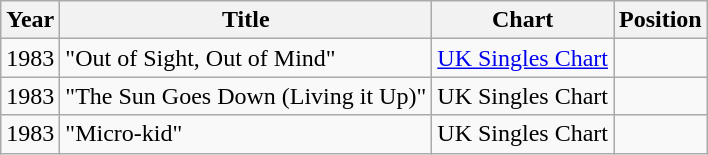<table class="wikitable">
<tr>
<th>Year</th>
<th>Title</th>
<th>Chart</th>
<th>Position</th>
</tr>
<tr>
<td>1983</td>
<td>"Out of Sight, Out of Mind"</td>
<td><a href='#'>UK Singles Chart</a></td>
<td></td>
</tr>
<tr>
<td>1983</td>
<td>"The Sun Goes Down (Living it Up)"</td>
<td>UK Singles Chart</td>
<td></td>
</tr>
<tr>
<td>1983</td>
<td>"Micro-kid"</td>
<td>UK Singles Chart</td>
<td></td>
</tr>
</table>
